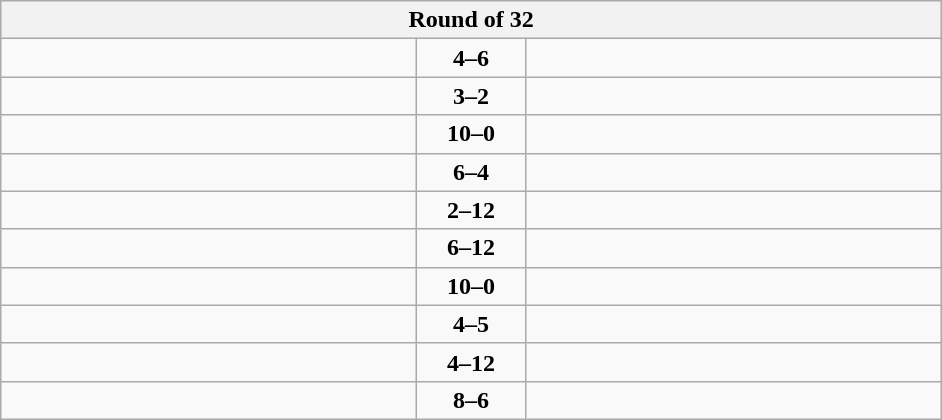<table class="wikitable" style="text-align: center;">
<tr>
<th colspan=3>Round of 32</th>
</tr>
<tr>
<td align=left width="270"></td>
<td align=center width="65"><strong>4–6</strong></td>
<td align=left width="270"><strong></strong></td>
</tr>
<tr>
<td align=left><strong></strong></td>
<td align=center><strong>3–2</strong></td>
<td align=left></td>
</tr>
<tr>
<td align=left><strong></strong></td>
<td align=center><strong>10–0</strong></td>
<td align=left></td>
</tr>
<tr>
<td align=left><strong></strong></td>
<td align=center><strong>6–4</strong></td>
<td align=left></td>
</tr>
<tr>
<td align=left></td>
<td align=center><strong>2–12</strong></td>
<td align=left><strong></strong></td>
</tr>
<tr>
<td align=left></td>
<td align=center><strong>6–12</strong></td>
<td align=left><strong></strong></td>
</tr>
<tr>
<td align=left><strong></strong></td>
<td align=center><strong>10–0</strong></td>
<td align=left></td>
</tr>
<tr>
<td align=left></td>
<td align=center><strong>4–5</strong></td>
<td align=left><strong></strong></td>
</tr>
<tr>
<td align=left></td>
<td align=center><strong>4–12</strong></td>
<td align=left><strong></strong></td>
</tr>
<tr>
<td align=left><strong></strong></td>
<td align=center><strong>8–6</strong></td>
<td align=left></td>
</tr>
</table>
